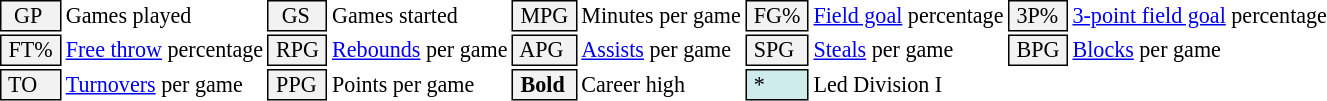<table class="toccolours" style="font-size: 92%; white-space: nowrap;">
<tr>
<td style="background-color: #F2F2F2; border: 1px solid black;">  GP</td>
<td>Games played</td>
<td style="background-color: #F2F2F2; border: 1px solid black">  GS </td>
<td>Games started</td>
<td style="background-color: #F2F2F2; border: 1px solid black"> MPG </td>
<td>Minutes per game</td>
<td style="background-color: #F2F2F2; border: 1px solid black;"> FG% </td>
<td><a href='#'>Field goal</a> percentage</td>
<td style="background-color: #F2F2F2; border: 1px solid black"> 3P% </td>
<td><a href='#'>3-point field goal</a> percentage</td>
</tr>
<tr>
<td style="background-color: #F2F2F2; border: 1px solid black"> FT% </td>
<td><a href='#'>Free throw</a> percentage</td>
<td style="background-color: #F2F2F2; border: 1px solid black;"> RPG </td>
<td><a href='#'>Rebounds</a> per game</td>
<td style="background-color: #F2F2F2; border: 1px solid black"> APG </td>
<td><a href='#'>Assists</a> per game</td>
<td style="background-color: #F2F2F2; border: 1px solid black"> SPG </td>
<td><a href='#'>Steals</a> per game</td>
<td style="background-color: #F2F2F2; border: 1px solid black;"> BPG </td>
<td><a href='#'>Blocks</a> per game</td>
</tr>
<tr>
<td style="background-color: #F2F2F2; border: 1px solid black"> TO </td>
<td><a href='#'>Turnovers</a> per game</td>
<td style="background-color: #F2F2F2; border: 1px solid black"> PPG </td>
<td>Points per game</td>
<td style="background-color: #F2F2F2; border: 1px solid black"> <strong>Bold</strong> </td>
<td>Career high</td>
<td style="background-color: #cfecec; border: 1px solid black"> * </td>
<td>Led Division I</td>
</tr>
</table>
